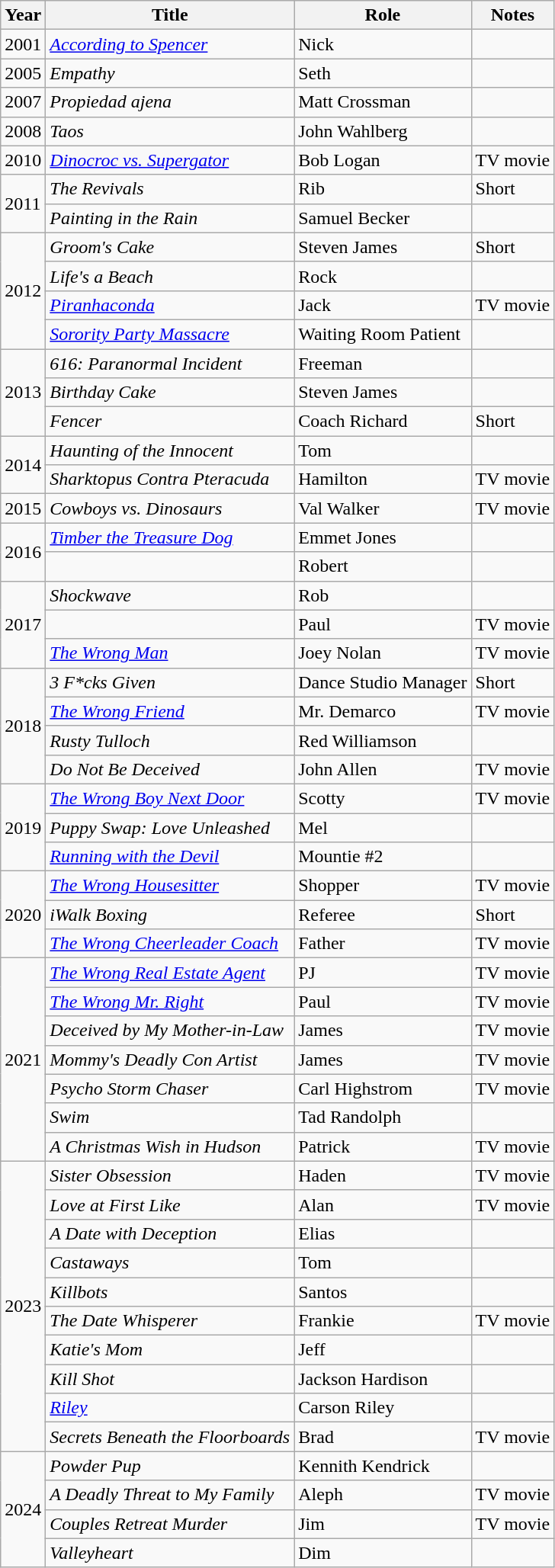<table class="wikitable sortable">
<tr>
<th>Year</th>
<th>Title</th>
<th>Role</th>
<th>Notes</th>
</tr>
<tr>
<td>2001</td>
<td><em><a href='#'>According to Spencer</a></em></td>
<td>Nick</td>
<td></td>
</tr>
<tr>
<td>2005</td>
<td><em>Empathy</em></td>
<td>Seth</td>
<td></td>
</tr>
<tr>
<td>2007</td>
<td><em>Propiedad ajena</em></td>
<td>Matt Crossman</td>
<td></td>
</tr>
<tr>
<td>2008</td>
<td><em>Taos</em></td>
<td>John Wahlberg</td>
<td></td>
</tr>
<tr>
<td>2010</td>
<td><em><a href='#'>Dinocroc vs. Supergator</a></em></td>
<td>Bob Logan</td>
<td>TV movie</td>
</tr>
<tr>
<td rowspan=2>2011</td>
<td><em>The Revivals</em></td>
<td>Rib</td>
<td>Short</td>
</tr>
<tr>
<td><em>Painting in the Rain</em></td>
<td>Samuel Becker</td>
<td></td>
</tr>
<tr>
<td rowspan=4>2012</td>
<td><em>Groom's Cake</em></td>
<td>Steven James</td>
<td>Short</td>
</tr>
<tr>
<td><em>Life's a Beach</em></td>
<td>Rock</td>
<td></td>
</tr>
<tr>
<td><em><a href='#'>Piranhaconda</a></em></td>
<td>Jack</td>
<td>TV movie</td>
</tr>
<tr>
<td><em><a href='#'>Sorority Party Massacre</a></em></td>
<td>Waiting Room Patient</td>
<td></td>
</tr>
<tr>
<td rowspan=3>2013</td>
<td><em>616: Paranormal Incident</em></td>
<td>Freeman</td>
<td></td>
</tr>
<tr>
<td><em>Birthday Cake</em></td>
<td>Steven James</td>
<td></td>
</tr>
<tr>
<td><em>Fencer</em></td>
<td>Coach Richard</td>
<td>Short</td>
</tr>
<tr>
<td rowspan=2>2014</td>
<td><em>Haunting of the Innocent</em></td>
<td>Tom</td>
<td></td>
</tr>
<tr>
<td><em>Sharktopus Contra Pteracuda</em></td>
<td>Hamilton</td>
<td>TV movie</td>
</tr>
<tr>
<td>2015</td>
<td><em>Cowboys vs. Dinosaurs</em></td>
<td>Val Walker</td>
<td>TV movie</td>
</tr>
<tr>
<td rowspan=2>2016</td>
<td><em><a href='#'>Timber the Treasure Dog</a></em></td>
<td>Emmet Jones</td>
<td></td>
</tr>
<tr>
<td><em></em></td>
<td>Robert</td>
<td></td>
</tr>
<tr>
<td rowspan=3>2017</td>
<td><em>Shockwave</em></td>
<td>Rob</td>
<td></td>
</tr>
<tr>
<td><em></em></td>
<td>Paul</td>
<td>TV movie</td>
</tr>
<tr>
<td><em><a href='#'>The Wrong Man</a></em></td>
<td>Joey Nolan</td>
<td>TV movie</td>
</tr>
<tr>
<td rowspan=4>2018</td>
<td><em>3 F*cks Given</em></td>
<td>Dance Studio Manager</td>
<td>Short</td>
</tr>
<tr>
<td><em><a href='#'>The Wrong Friend</a></em></td>
<td>Mr. Demarco</td>
<td>TV movie</td>
</tr>
<tr>
<td><em>Rusty Tulloch</em></td>
<td>Red Williamson</td>
<td></td>
</tr>
<tr>
<td><em>Do Not Be Deceived</em></td>
<td>John Allen</td>
<td>TV movie</td>
</tr>
<tr>
<td rowspan=3>2019</td>
<td><em><a href='#'>The Wrong Boy Next Door</a></em></td>
<td>Scotty</td>
<td>TV movie</td>
</tr>
<tr>
<td><em>Puppy Swap: Love Unleashed</em></td>
<td>Mel</td>
<td></td>
</tr>
<tr>
<td><em><a href='#'>Running with the Devil</a></em></td>
<td>Mountie #2</td>
<td></td>
</tr>
<tr>
<td rowspan=3>2020</td>
<td><em><a href='#'>The Wrong Housesitter</a></em></td>
<td>Shopper</td>
<td>TV movie</td>
</tr>
<tr>
<td><em>iWalk Boxing</em></td>
<td>Referee</td>
<td>Short</td>
</tr>
<tr>
<td><em><a href='#'>The Wrong Cheerleader Coach</a></em></td>
<td>Father</td>
<td>TV movie</td>
</tr>
<tr>
<td rowspan=7>2021</td>
<td><em><a href='#'>The Wrong Real Estate Agent</a></em></td>
<td>PJ</td>
<td>TV movie</td>
</tr>
<tr>
<td><em><a href='#'>The Wrong Mr. Right</a></em></td>
<td>Paul</td>
<td>TV movie</td>
</tr>
<tr>
<td><em>Deceived by My Mother-in-Law</em></td>
<td>James</td>
<td>TV movie</td>
</tr>
<tr>
<td><em>Mommy's Deadly Con Artist</em></td>
<td>James</td>
<td>TV movie</td>
</tr>
<tr>
<td><em>Psycho Storm Chaser</em></td>
<td>Carl Highstrom</td>
<td>TV movie</td>
</tr>
<tr>
<td><em>Swim</em></td>
<td>Tad Randolph</td>
<td></td>
</tr>
<tr>
<td><em>A Christmas Wish in Hudson</em></td>
<td>Patrick</td>
<td>TV movie</td>
</tr>
<tr>
<td rowspan=10>2023</td>
<td><em>Sister Obsession</em></td>
<td>Haden</td>
<td>TV movie</td>
</tr>
<tr>
<td><em>Love at First Like</em></td>
<td>Alan</td>
<td>TV movie</td>
</tr>
<tr>
<td><em>A Date with Deception</em></td>
<td>Elias</td>
<td></td>
</tr>
<tr>
<td><em>Castaways</em></td>
<td>Tom</td>
<td></td>
</tr>
<tr>
<td><em>Killbots</em></td>
<td>Santos</td>
<td></td>
</tr>
<tr>
<td><em>The Date Whisperer</em></td>
<td>Frankie</td>
<td>TV movie</td>
</tr>
<tr>
<td><em>Katie's Mom</em></td>
<td>Jeff</td>
<td></td>
</tr>
<tr>
<td><em>Kill Shot</em></td>
<td>Jackson Hardison</td>
<td></td>
</tr>
<tr>
<td><em><a href='#'>Riley</a></em></td>
<td>Carson Riley</td>
<td></td>
</tr>
<tr>
<td><em>Secrets Beneath the Floorboards</em></td>
<td>Brad</td>
<td>TV movie</td>
</tr>
<tr>
<td rowspan=4>2024</td>
<td><em>Powder Pup</em></td>
<td>Kennith Kendrick</td>
<td></td>
</tr>
<tr>
<td><em>A Deadly Threat to My Family</em></td>
<td>Aleph</td>
<td>TV movie</td>
</tr>
<tr>
<td><em>Couples Retreat Murder</em></td>
<td>Jim</td>
<td>TV movie</td>
</tr>
<tr>
<td><em>Valleyheart</em></td>
<td>Dim</td>
<td></td>
</tr>
</table>
